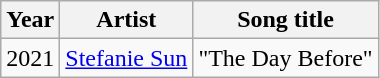<table class="wikitable sortable">
<tr>
<th>Year</th>
<th>Artist</th>
<th>Song title</th>
</tr>
<tr>
<td>2021</td>
<td><a href='#'>Stefanie Sun</a></td>
<td>"The Day Before"</td>
</tr>
</table>
